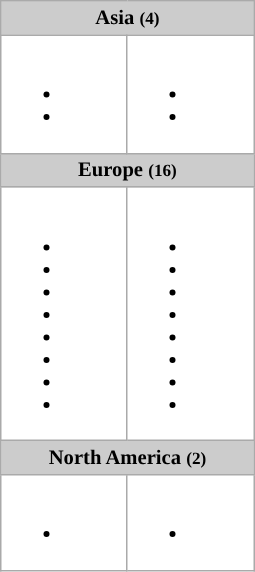<table class="wikitable plainrowheaders" style="background:#fff; font-size:86%; line-height:15px; border:grey solid 1px; border-collapse:collapse;">
<tr style="background:#ccc; text-align:center;">
<th colspan="2" style="background:#ccc;">Asia <small>(4)</small></th>
</tr>
<tr style="vertical-align:top;">
<td style="width:33%;"><br><ul><li></li><li></li></ul></td>
<td style="width:33%;"><br><ul><li></li><li></li></ul></td>
</tr>
<tr>
<th colspan="2" style="background:#ccc;">Europe <small>(16)</small></th>
</tr>
<tr style="vertical-align:top;">
<td style="width:33%;"><br><ul><li></li><li></li><li></li><li></li><li></li><li></li><li></li><li></li></ul></td>
<td style="width:33%;"><br><ul><li></li><li></li><li></li><li></li><li></li><li></li><li></li><li></li></ul></td>
</tr>
<tr>
<th colspan="2" style="background:#ccc;">North America <small>(2)</small></th>
</tr>
<tr style="vertical-align:top;">
<td style="width:33%;"><br><ul><li></li></ul></td>
<td style="width:33%;"><br><ul><li></li></ul></td>
</tr>
</table>
